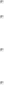<table>
<tr>
<th scope=row style="text-align:left"></th>
<td><br></td>
<td><br></td>
<td><br></td>
</tr>
<tr>
<th scope=row style="text-align:left"></th>
<td></td>
<td></td>
<td></td>
</tr>
<tr>
<th scope=row style="text-align:left"></th>
<td></td>
<td><hr><hr></td>
<td></td>
</tr>
<tr>
<th scope=row style="text-align:left"></th>
<td></td>
<td><hr></td>
<td></td>
</tr>
<tr>
<th scope=row style="text-align:left"></th>
<td></td>
<td><hr></td>
<td></td>
</tr>
<tr>
<th scope=row style="text-align:left"></th>
<td></td>
<td></td>
<td></td>
</tr>
</table>
